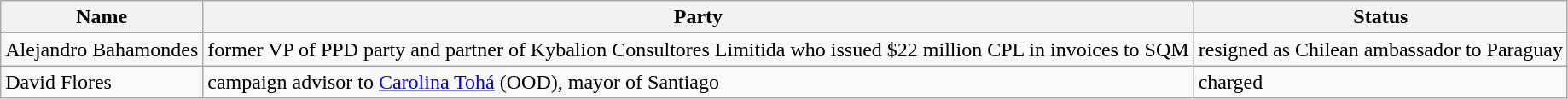<table class="wikitable">
<tr>
<th>Name</th>
<th>Party</th>
<th>Status</th>
</tr>
<tr>
<td>Alejandro Bahamondes</td>
<td>former VP of PPD party and partner of Kybalion Consultores Limitida who issued $22 million CPL in invoices to SQM</td>
<td>resigned as Chilean ambassador to Paraguay</td>
</tr>
<tr>
<td>David Flores</td>
<td>campaign advisor to <a href='#'>Carolina Tohá</a> (OOD), mayor of Santiago</td>
<td>charged</td>
</tr>
</table>
